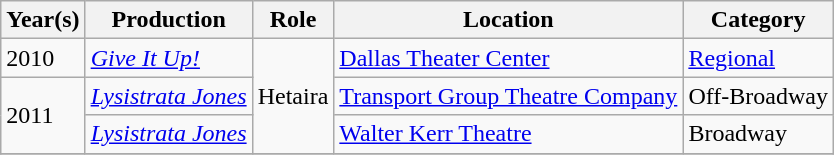<table class="wikitable sortable">
<tr>
<th>Year(s)</th>
<th>Production</th>
<th>Role</th>
<th>Location</th>
<th>Category</th>
</tr>
<tr>
<td>2010</td>
<td><em><a href='#'>Give It Up!</a></em></td>
<td rowspan="3">Hetaira</td>
<td><a href='#'>Dallas Theater Center</a></td>
<td><a href='#'>Regional</a></td>
</tr>
<tr>
<td rowspan="2">2011</td>
<td><em><a href='#'>Lysistrata Jones</a></em></td>
<td><a href='#'>Transport Group Theatre Company</a></td>
<td>Off-Broadway</td>
</tr>
<tr>
<td><em><a href='#'>Lysistrata Jones</a></em></td>
<td><a href='#'>Walter Kerr Theatre</a></td>
<td>Broadway</td>
</tr>
<tr>
</tr>
</table>
